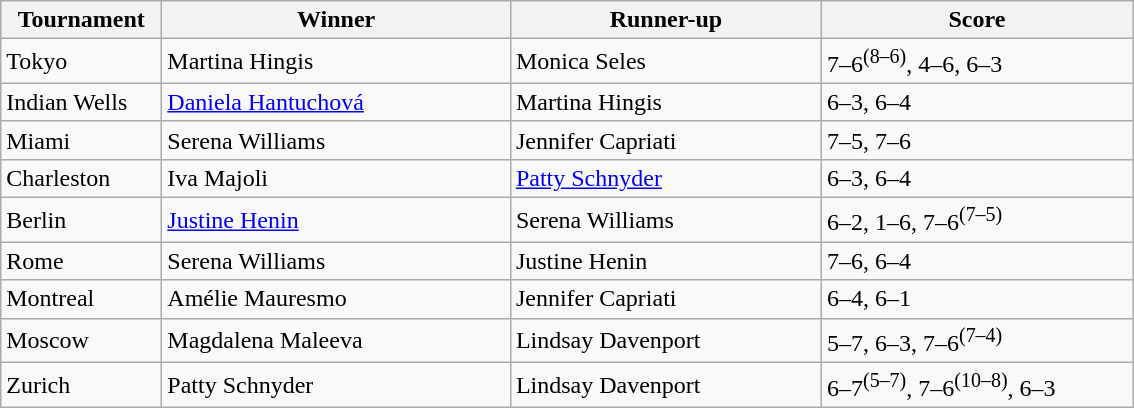<table class="wikitable">
<tr>
<th width=100>Tournament</th>
<th width=225>Winner</th>
<th width=200>Runner-up</th>
<th width=200>Score</th>
</tr>
<tr>
<td>Tokyo</td>
<td> Martina Hingis</td>
<td> Monica Seles</td>
<td>7–6<sup>(8–6)</sup>, 4–6, 6–3</td>
</tr>
<tr>
<td>Indian Wells</td>
<td> <a href='#'>Daniela Hantuchová</a></td>
<td> Martina Hingis</td>
<td>6–3, 6–4</td>
</tr>
<tr>
<td>Miami</td>
<td> Serena Williams</td>
<td> Jennifer Capriati</td>
<td>7–5, 7–6</td>
</tr>
<tr>
<td>Charleston</td>
<td> Iva Majoli</td>
<td> <a href='#'>Patty Schnyder</a></td>
<td>6–3, 6–4</td>
</tr>
<tr>
<td>Berlin</td>
<td> <a href='#'>Justine Henin</a></td>
<td> Serena Williams</td>
<td>6–2, 1–6, 7–6<sup>(7–5)</sup></td>
</tr>
<tr>
<td>Rome</td>
<td> Serena Williams</td>
<td> Justine Henin</td>
<td>7–6, 6–4</td>
</tr>
<tr>
<td>Montreal</td>
<td> Amélie Mauresmo</td>
<td> Jennifer Capriati</td>
<td>6–4, 6–1</td>
</tr>
<tr>
<td>Moscow</td>
<td> Magdalena Maleeva</td>
<td> Lindsay Davenport</td>
<td>5–7, 6–3, 7–6<sup>(7–4)</sup></td>
</tr>
<tr>
<td>Zurich</td>
<td> Patty Schnyder</td>
<td> Lindsay Davenport</td>
<td>6–7<sup>(5–7)</sup>, 7–6<sup>(10–8)</sup>, 6–3</td>
</tr>
</table>
